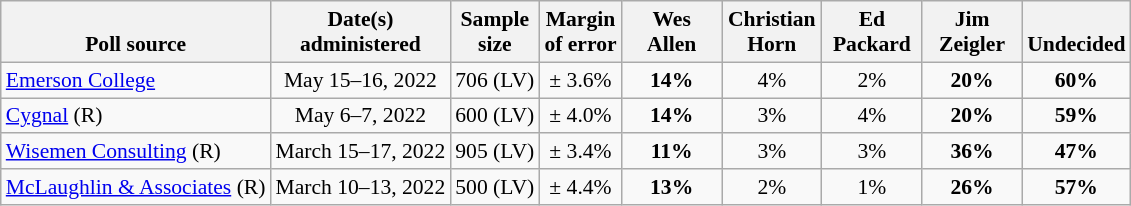<table class="wikitable" style="font-size:90%;text-align:center;">
<tr valign=bottom>
<th>Poll source</th>
<th>Date(s)<br>administered</th>
<th>Sample<br>size</th>
<th>Margin<br>of error</th>
<th style="width:60px;">Wes<br>Allen</th>
<th style="width:60px;">Christian<br>Horn</th>
<th style="width:60px;">Ed<br>Packard</th>
<th style="width:60px;">Jim<br>Zeigler</th>
<th>Undecided</th>
</tr>
<tr>
<td style="text-align:left;"><a href='#'>Emerson College</a></td>
<td>May 15–16, 2022</td>
<td>706 (LV)</td>
<td>± 3.6%</td>
<td><strong>14%</strong></td>
<td>4%</td>
<td>2%</td>
<td><strong>20%</strong></td>
<td><strong>60%</strong></td>
</tr>
<tr>
<td style="text-align:left;"><a href='#'>Cygnal</a> (R)</td>
<td>May 6–7, 2022</td>
<td>600 (LV)</td>
<td>± 4.0%</td>
<td><strong>14%</strong></td>
<td>3%</td>
<td>4%</td>
<td><strong>20%</strong></td>
<td><strong>59%</strong></td>
</tr>
<tr>
<td style="text-align:left;"><a href='#'>Wisemen Consulting</a> (R)</td>
<td>March 15–17, 2022</td>
<td>905 (LV)</td>
<td>± 3.4%</td>
<td><strong>11%</strong></td>
<td>3%</td>
<td>3%</td>
<td><strong>36%</strong></td>
<td><strong>47%</strong></td>
</tr>
<tr>
<td style="text-align:left;"><a href='#'>McLaughlin & Associates</a> (R)</td>
<td>March 10–13, 2022</td>
<td>500 (LV)</td>
<td>± 4.4%</td>
<td><strong>13%</strong></td>
<td>2%</td>
<td>1%</td>
<td><strong>26%</strong></td>
<td><strong>57%</strong></td>
</tr>
</table>
